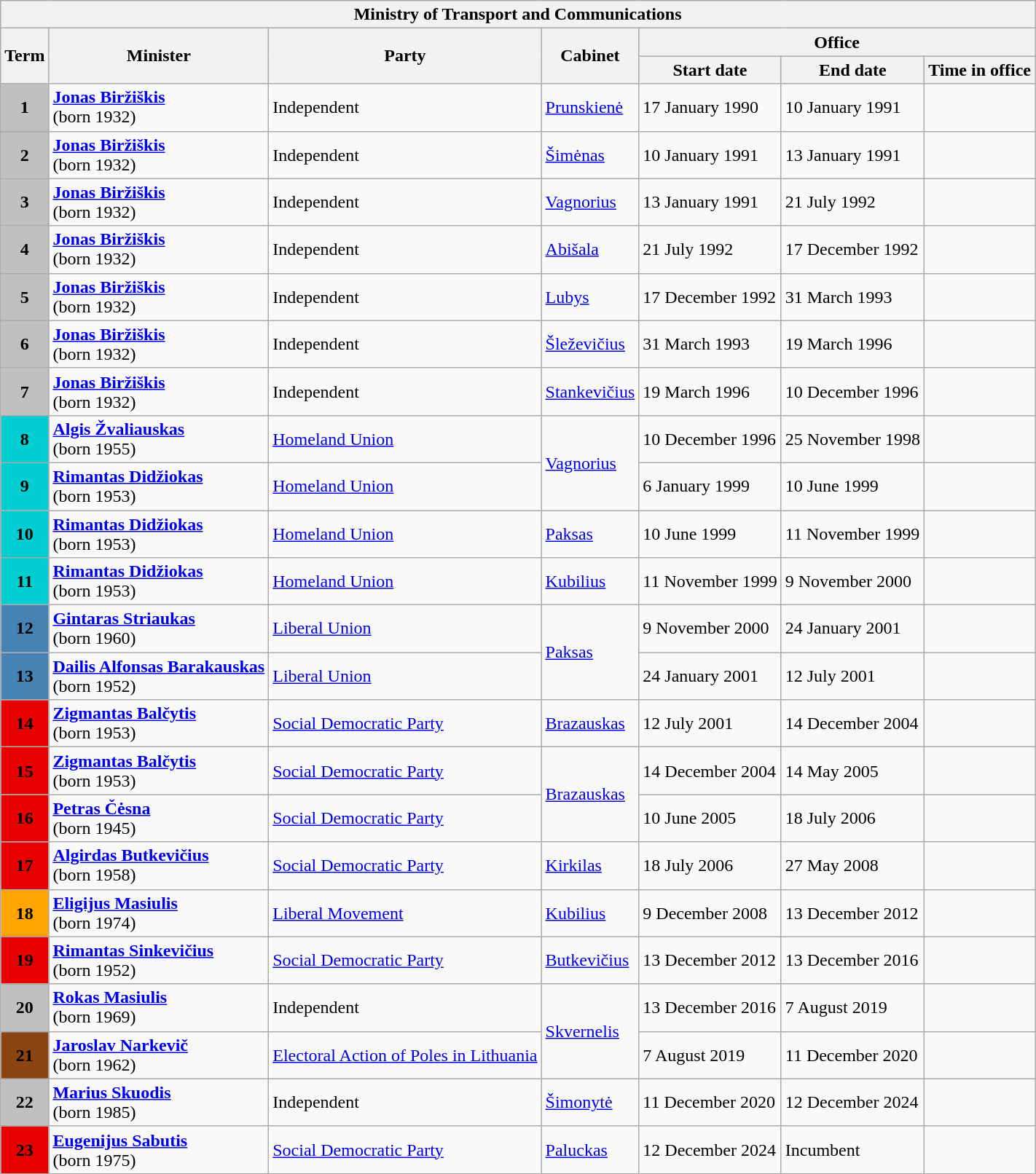<table class="wikitable" text-align:center;">
<tr>
<th colspan="7">Ministry of Transport and Communications</th>
</tr>
<tr>
<th rowspan=2>Term</th>
<th rowspan=2>Minister</th>
<th rowspan=2>Party</th>
<th rowspan=2>Cabinet</th>
<th rowspan=1 colspan=3>Office</th>
</tr>
<tr>
<th>Start date</th>
<th>End date</th>
<th>Time in office</th>
</tr>
<tr>
<th rowspan="1" style=background:#C0C0C0; color:white">1</th>
<td><strong><a href='#'>Jonas Biržiškis</a></strong> <br> (born 1932)</td>
<td>Independent</td>
<td><a href='#'>Prunskienė</a></td>
<td>17 January 1990</td>
<td>10 January 1991</td>
<td></td>
</tr>
<tr>
<th rowspan="1" style=background:#C0C0C0; color:white">2</th>
<td><strong><a href='#'>Jonas Biržiškis</a></strong> <br> (born 1932)</td>
<td>Independent</td>
<td><a href='#'>Šimėnas</a></td>
<td>10 January 1991</td>
<td>13 January 1991</td>
<td></td>
</tr>
<tr>
<th rowspan="1" style=background:#C0C0C0; color:white">3</th>
<td><strong><a href='#'>Jonas Biržiškis</a></strong> <br> (born 1932)</td>
<td>Independent</td>
<td><a href='#'>Vagnorius</a></td>
<td>13 January 1991</td>
<td>21 July 1992</td>
<td></td>
</tr>
<tr>
<th rowspan="1" style=background:#C0C0C0; color:white">4</th>
<td><strong><a href='#'>Jonas Biržiškis</a></strong> <br> (born 1932)</td>
<td>Independent</td>
<td><a href='#'>Abišala</a></td>
<td>21 July 1992</td>
<td>17 December 1992</td>
<td></td>
</tr>
<tr>
<th rowspan="1" style=background:#C0C0C0; color:white">5</th>
<td><strong><a href='#'>Jonas Biržiškis</a></strong> <br> (born 1932)</td>
<td>Independent</td>
<td><a href='#'>Lubys</a></td>
<td>17 December 1992</td>
<td>31 March 1993</td>
<td></td>
</tr>
<tr>
<th rowspan="1" style=background:#C0C0C0; color:white">6</th>
<td><strong><a href='#'>Jonas Biržiškis</a></strong> <br> (born 1932)</td>
<td>Independent</td>
<td><a href='#'>Šleževičius</a></td>
<td>31 March 1993</td>
<td>19 March 1996</td>
<td></td>
</tr>
<tr>
<th rowspan="1" style=background:#C0C0C0; color:white">7</th>
<td><strong><a href='#'>Jonas Biržiškis</a></strong> <br> (born 1932)</td>
<td>Independent</td>
<td><a href='#'>Stankevičius</a></td>
<td>19 March 1996</td>
<td>10 December 1996</td>
<td></td>
</tr>
<tr>
<th rowspan="1" style=background:#00CED1; color:white">8</th>
<td><strong><a href='#'>Algis Žvaliauskas</a></strong> <br> (born 1955)</td>
<td><a href='#'>Homeland Union</a></td>
<td rowspan="2"><a href='#'>Vagnorius</a></td>
<td>10 December 1996</td>
<td>25 November 1998</td>
<td></td>
</tr>
<tr>
<th rowspan="1" style=background:#00CED1; color:white">9</th>
<td><strong><a href='#'>Rimantas Didžiokas</a></strong> <br> (born 1953)</td>
<td><a href='#'>Homeland Union</a></td>
<td>6 January 1999</td>
<td>10 June 1999</td>
<td></td>
</tr>
<tr>
<th rowspan="1" style=background:#00CED1; color:white">10</th>
<td><strong><a href='#'>Rimantas Didžiokas</a></strong> <br> (born 1953)</td>
<td><a href='#'>Homeland Union</a></td>
<td><a href='#'>Paksas</a></td>
<td>10 June 1999</td>
<td>11 November 1999</td>
<td></td>
</tr>
<tr>
<th rowspan="1" style=background:#00CED1; color:white">11</th>
<td><strong><a href='#'>Rimantas Didžiokas</a></strong> <br> (born 1953)</td>
<td><a href='#'>Homeland Union</a></td>
<td><a href='#'>Kubilius</a></td>
<td>11 November 1999</td>
<td>9 November 2000</td>
<td></td>
</tr>
<tr>
<th rowspan="1" style=background:#4682B4; color:white">12</th>
<td><strong><a href='#'>Gintaras Striaukas</a></strong> <br> (born 1960)</td>
<td><a href='#'>Liberal Union</a></td>
<td rowspan="2"><a href='#'>Paksas</a></td>
<td>9 November 2000</td>
<td>24 January 2001</td>
<td></td>
</tr>
<tr>
<th rowspan="1" style=background:#4682B4; color:white">13</th>
<td><strong><a href='#'>Dailis Alfonsas Barakauskas</a></strong> <br> (born 1952)</td>
<td><a href='#'>Liberal Union</a></td>
<td>24 January 2001</td>
<td>12 July 2001</td>
<td></td>
</tr>
<tr>
<th rowspan="1" style=background:#E80000; color:white">14</th>
<td><strong><a href='#'>Zigmantas Balčytis</a></strong> <br> (born 1953)</td>
<td><a href='#'>Social Democratic Party</a></td>
<td><a href='#'>Brazauskas</a></td>
<td>12 July 2001</td>
<td>14 December 2004</td>
<td></td>
</tr>
<tr>
<th rowspan="1" style=background:#E80000; color:white">15</th>
<td><strong><a href='#'>Zigmantas Balčytis</a></strong> <br> (born 1953)</td>
<td><a href='#'>Social Democratic Party</a></td>
<td rowspan="2"><a href='#'>Brazauskas</a></td>
<td>14 December 2004</td>
<td>14 May 2005</td>
<td></td>
</tr>
<tr>
<th rowspan="1" style=background:#E80000; color:white">16</th>
<td><strong><a href='#'>Petras Čėsna</a></strong> <br> (born 1945)</td>
<td><a href='#'>Social Democratic Party</a></td>
<td>10 June 2005</td>
<td>18 July 2006</td>
<td></td>
</tr>
<tr>
<th rowspan="1" style=background:#E80000; color:white">17</th>
<td><strong><a href='#'>Algirdas Butkevičius</a></strong> <br> (born 1958)</td>
<td><a href='#'>Social Democratic Party</a></td>
<td><a href='#'>Kirkilas</a></td>
<td>18 July 2006</td>
<td>27 May 2008</td>
<td></td>
</tr>
<tr>
<th rowspan="1" style=background:#FFA500; color:white">18</th>
<td><strong><a href='#'>Eligijus Masiulis</a></strong> <br> (born 1974)</td>
<td><a href='#'>Liberal Movement</a></td>
<td><a href='#'>Kubilius</a></td>
<td>9 December 2008</td>
<td>13 December 2012</td>
<td></td>
</tr>
<tr>
<th rowspan="1" style=background:#E80000; color:white">19</th>
<td><strong><a href='#'>Rimantas Sinkevičius</a></strong> <br> (born 1952)</td>
<td><a href='#'>Social Democratic Party</a></td>
<td><a href='#'>Butkevičius</a></td>
<td>13 December 2012</td>
<td>13 December 2016</td>
<td></td>
</tr>
<tr>
<th rowspan="1" style=background:#C0C0C0; color:white">20</th>
<td><strong><a href='#'>Rokas Masiulis</a></strong> <br> (born 1969)</td>
<td>Independent</td>
<td rowspan="2"><a href='#'>Skvernelis</a></td>
<td>13 December 2016</td>
<td>7 August 2019</td>
<td></td>
</tr>
<tr>
<th rowspan="1" style=background:#8B4513; color:white">21</th>
<td><strong><a href='#'>Jaroslav Narkevič</a></strong> <br> (born 1962)</td>
<td><a href='#'>Electoral Action of Poles in Lithuania</a></td>
<td>7 August 2019</td>
<td>11 December 2020</td>
<td></td>
</tr>
<tr>
<th rowspan="1" style="background:#C0C0C0;">22</th>
<td><strong><a href='#'>Marius Skuodis</a></strong><br>(born 1985)</td>
<td>Independent</td>
<td><a href='#'>Šimonytė</a></td>
<td>11 December 2020</td>
<td>12 December 2024</td>
<td></td>
</tr>
<tr>
<th rowspan="1" style="background:#E80000;">23</th>
<td><strong><a href='#'>Eugenijus Sabutis</a></strong><br>(born 1975)</td>
<td><a href='#'>Social Democratic Party</a></td>
<td><a href='#'>Paluckas</a></td>
<td>12 December 2024</td>
<td>Incumbent</td>
<td></td>
</tr>
</table>
